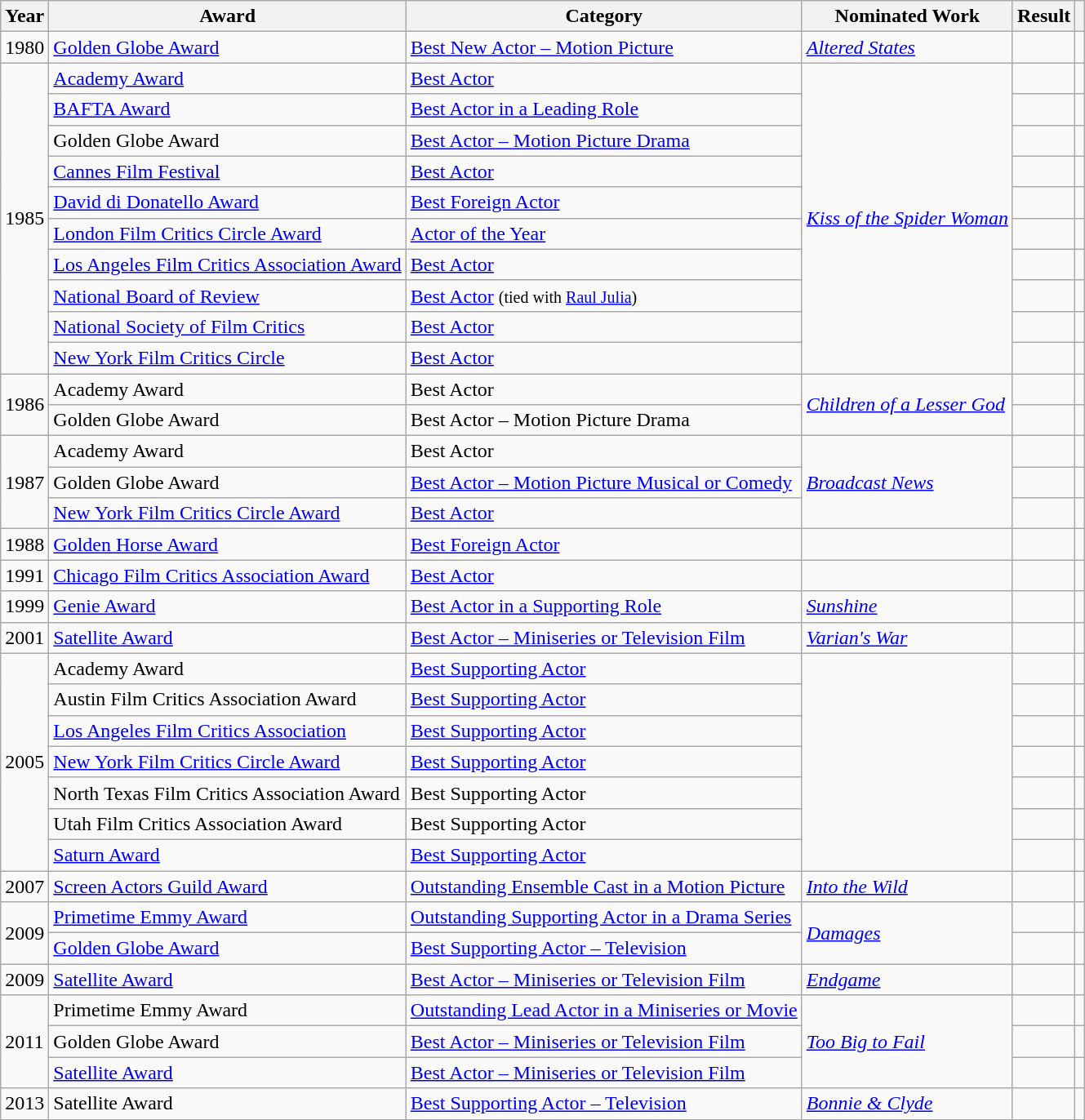<table class="wikitable sortable">
<tr>
<th>Year</th>
<th>Award</th>
<th>Category</th>
<th>Nominated Work</th>
<th>Result</th>
<th class= unsortable></th>
</tr>
<tr>
<td>1980</td>
<td><a href='#'>Golden Globe Award</a></td>
<td><a href='#'>Best New Actor – Motion Picture</a></td>
<td><em><a href='#'>Altered States</a></em></td>
<td></td>
<td></td>
</tr>
<tr>
<td rowspan=10>1985</td>
<td><a href='#'>Academy Award</a></td>
<td><a href='#'>Best Actor</a></td>
<td rowspan=10><em><a href='#'>Kiss of the Spider Woman</a></em></td>
<td></td>
<td></td>
</tr>
<tr>
<td><a href='#'>BAFTA Award</a></td>
<td><a href='#'>Best Actor in a Leading Role</a></td>
<td></td>
<td></td>
</tr>
<tr>
<td>Golden Globe Award</td>
<td><a href='#'>Best Actor – Motion Picture Drama</a></td>
<td></td>
<td></td>
</tr>
<tr>
<td><a href='#'>Cannes Film Festival</a></td>
<td><a href='#'>Best Actor</a></td>
<td></td>
<td></td>
</tr>
<tr>
<td><a href='#'>David di Donatello Award</a></td>
<td><a href='#'>Best Foreign Actor</a></td>
<td></td>
<td></td>
</tr>
<tr>
<td><a href='#'>London Film Critics Circle Award</a></td>
<td><a href='#'>Actor of the Year</a></td>
<td></td>
<td></td>
</tr>
<tr>
<td><a href='#'>Los Angeles Film Critics Association Award</a></td>
<td><a href='#'>Best Actor</a></td>
<td></td>
<td></td>
</tr>
<tr>
<td><a href='#'>National Board of Review</a></td>
<td><a href='#'>Best Actor</a> <small>(tied with <a href='#'>Raul Julia</a>)</small></td>
<td></td>
<td></td>
</tr>
<tr>
<td><a href='#'>National Society of Film Critics</a></td>
<td><a href='#'>Best Actor</a></td>
<td></td>
<td></td>
</tr>
<tr>
<td><a href='#'>New York Film Critics Circle</a></td>
<td><a href='#'>Best Actor</a></td>
<td></td>
<td></td>
</tr>
<tr>
<td rowspan=2>1986</td>
<td>Academy Award</td>
<td>Best Actor</td>
<td rowspan=2><em><a href='#'>Children of a Lesser God</a></em></td>
<td></td>
<td></td>
</tr>
<tr>
<td>Golden Globe Award</td>
<td>Best Actor – Motion Picture Drama</td>
<td></td>
<td></td>
</tr>
<tr>
<td rowspan=3>1987</td>
<td>Academy Award</td>
<td>Best Actor</td>
<td rowspan=3><em><a href='#'>Broadcast News</a></em></td>
<td></td>
<td></td>
</tr>
<tr>
<td>Golden Globe Award</td>
<td><a href='#'>Best Actor – Motion Picture Musical or Comedy</a></td>
<td></td>
<td></td>
</tr>
<tr>
<td><a href='#'>New York Film Critics Circle Award</a></td>
<td><a href='#'>Best Actor</a></td>
<td></td>
<td></td>
</tr>
<tr>
<td>1988</td>
<td><a href='#'>Golden Horse Award</a></td>
<td><a href='#'>Best Foreign Actor</a></td>
<td><em></em></td>
<td></td>
<td></td>
</tr>
<tr>
<td>1991</td>
<td><a href='#'>Chicago Film Critics Association Award</a></td>
<td><a href='#'>Best Actor</a></td>
<td><em></em></td>
<td></td>
<td></td>
</tr>
<tr>
<td>1999</td>
<td><a href='#'>Genie Award</a></td>
<td><a href='#'>Best Actor in a Supporting Role</a></td>
<td><em><a href='#'>Sunshine</a></em></td>
<td></td>
<td></td>
</tr>
<tr>
<td>2001</td>
<td><a href='#'>Satellite Award</a></td>
<td><a href='#'>Best Actor – Miniseries or Television Film</a></td>
<td><em><a href='#'>Varian's War</a></em></td>
<td></td>
<td></td>
</tr>
<tr>
<td rowspan=7>2005</td>
<td>Academy Award</td>
<td><a href='#'>Best Supporting Actor</a></td>
<td rowspan=7><em></em></td>
<td></td>
<td></td>
</tr>
<tr>
<td>Austin Film Critics Association Award</td>
<td><a href='#'>Best Supporting Actor</a></td>
<td></td>
<td></td>
</tr>
<tr>
<td><a href='#'>Los Angeles Film Critics Association</a></td>
<td><a href='#'>Best Supporting Actor</a></td>
<td></td>
<td></td>
</tr>
<tr>
<td><a href='#'>New York Film Critics Circle Award</a></td>
<td><a href='#'>Best Supporting Actor</a></td>
<td></td>
<td></td>
</tr>
<tr>
<td>North Texas Film Critics Association Award</td>
<td>Best Supporting Actor</td>
<td></td>
<td></td>
</tr>
<tr>
<td>Utah Film Critics Association Award</td>
<td>Best Supporting Actor</td>
<td></td>
<td></td>
</tr>
<tr>
<td><a href='#'>Saturn Award</a></td>
<td><a href='#'>Best Supporting Actor</a></td>
<td></td>
<td></td>
</tr>
<tr>
<td>2007</td>
<td><a href='#'>Screen Actors Guild Award</a></td>
<td><a href='#'>Outstanding Ensemble Cast in a Motion Picture</a></td>
<td><em><a href='#'>Into the Wild</a></em></td>
<td></td>
<td></td>
</tr>
<tr>
<td rowspan=2>2009</td>
<td><a href='#'>Primetime Emmy Award</a></td>
<td><a href='#'>Outstanding Supporting Actor in a Drama Series</a></td>
<td rowspan=2><em><a href='#'>Damages</a></em></td>
<td></td>
<td></td>
</tr>
<tr>
<td><a href='#'>Golden Globe Award</a></td>
<td><a href='#'>Best Supporting Actor – Television</a></td>
<td></td>
<td></td>
</tr>
<tr>
<td>2009</td>
<td><a href='#'>Satellite Award</a></td>
<td><a href='#'>Best Actor – Miniseries or Television Film</a></td>
<td><em><a href='#'>Endgame</a></em></td>
<td></td>
<td></td>
</tr>
<tr>
<td rowspan=3>2011</td>
<td>Primetime Emmy Award</td>
<td><a href='#'>Outstanding Lead Actor in a Miniseries or Movie</a></td>
<td rowspan=3><em><a href='#'>Too Big to Fail</a></em></td>
<td></td>
<td></td>
</tr>
<tr>
<td>Golden Globe Award</td>
<td><a href='#'>Best Actor – Miniseries or Television Film</a></td>
<td></td>
<td></td>
</tr>
<tr>
<td><a href='#'>Satellite Award</a></td>
<td><a href='#'>Best Actor – Miniseries or Television Film</a></td>
<td></td>
<td></td>
</tr>
<tr>
<td>2013</td>
<td>Satellite Award</td>
<td><a href='#'>Best Supporting Actor – Television</a></td>
<td><em><a href='#'>Bonnie & Clyde</a></em></td>
<td></td>
<td></td>
</tr>
</table>
